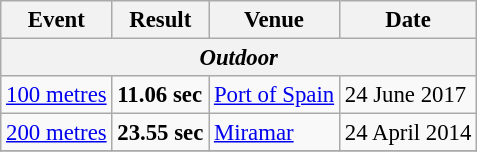<table class="wikitable" style="border-collapse: collapse; font-size: 95%;">
<tr>
<th>Event</th>
<th>Result</th>
<th>Venue</th>
<th>Date</th>
</tr>
<tr>
<th colspan=4><em>Outdoor</em></th>
</tr>
<tr>
<td><a href='#'>100 metres</a></td>
<td><strong>11.06 sec</strong></td>
<td> <a href='#'>Port of Spain</a></td>
<td>24 June 2017</td>
</tr>
<tr>
<td><a href='#'>200 metres</a></td>
<td><strong>23.55 sec</strong></td>
<td> <a href='#'>Miramar</a></td>
<td>24 April 2014</td>
</tr>
<tr>
</tr>
</table>
